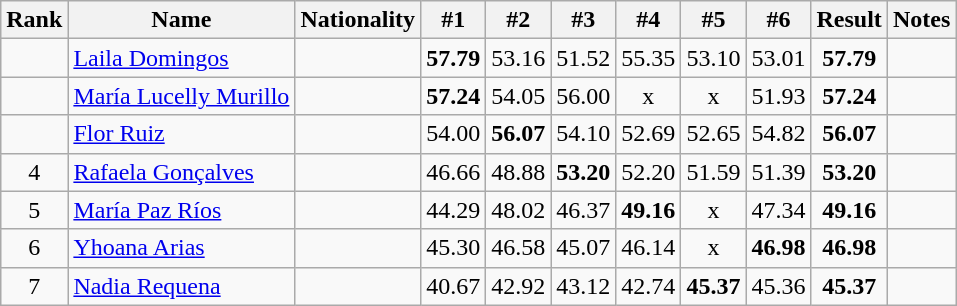<table class="wikitable sortable" style="text-align:center">
<tr>
<th>Rank</th>
<th>Name</th>
<th>Nationality</th>
<th>#1</th>
<th>#2</th>
<th>#3</th>
<th>#4</th>
<th>#5</th>
<th>#6</th>
<th>Result</th>
<th>Notes</th>
</tr>
<tr>
<td></td>
<td align=left><a href='#'>Laila Domingos</a></td>
<td align=left></td>
<td><strong>57.79</strong></td>
<td>53.16</td>
<td>51.52</td>
<td>55.35</td>
<td>53.10</td>
<td>53.01</td>
<td><strong>57.79</strong></td>
<td></td>
</tr>
<tr>
<td></td>
<td align=left><a href='#'>María Lucelly Murillo</a></td>
<td align=left></td>
<td><strong>57.24</strong></td>
<td>54.05</td>
<td>56.00</td>
<td>x</td>
<td>x</td>
<td>51.93</td>
<td><strong>57.24</strong></td>
<td></td>
</tr>
<tr>
<td></td>
<td align=left><a href='#'>Flor Ruiz</a></td>
<td align=left></td>
<td>54.00</td>
<td><strong>56.07</strong></td>
<td>54.10</td>
<td>52.69</td>
<td>52.65</td>
<td>54.82</td>
<td><strong>56.07</strong></td>
<td></td>
</tr>
<tr>
<td>4</td>
<td align=left><a href='#'>Rafaela Gonçalves</a></td>
<td align=left></td>
<td>46.66</td>
<td>48.88</td>
<td><strong>53.20</strong></td>
<td>52.20</td>
<td>51.59</td>
<td>51.39</td>
<td><strong>53.20</strong></td>
<td></td>
</tr>
<tr>
<td>5</td>
<td align=left><a href='#'>María Paz Ríos</a></td>
<td align=left></td>
<td>44.29</td>
<td>48.02</td>
<td>46.37</td>
<td><strong>49.16</strong></td>
<td>x</td>
<td>47.34</td>
<td><strong>49.16</strong></td>
<td></td>
</tr>
<tr>
<td>6</td>
<td align=left><a href='#'>Yhoana Arias</a></td>
<td align=left></td>
<td>45.30</td>
<td>46.58</td>
<td>45.07</td>
<td>46.14</td>
<td>x</td>
<td><strong>46.98</strong></td>
<td><strong>46.98</strong></td>
<td></td>
</tr>
<tr>
<td>7</td>
<td align=left><a href='#'>Nadia Requena</a></td>
<td align=left></td>
<td>40.67</td>
<td>42.92</td>
<td>43.12</td>
<td>42.74</td>
<td><strong>45.37</strong></td>
<td>45.36</td>
<td><strong>45.37</strong></td>
<td></td>
</tr>
</table>
